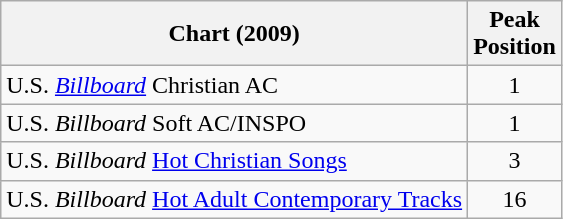<table class="wikitable sortable">
<tr>
<th align="left">Chart (2009)</th>
<th style="text-align:center;">Peak<br> Position</th>
</tr>
<tr>
<td align="left">U.S. <em><a href='#'>Billboard</a></em> Christian AC</td>
<td style="text-align:center;">1</td>
</tr>
<tr>
<td align="left">U.S. <em>Billboard</em> Soft AC/INSPO</td>
<td style="text-align:center;">1</td>
</tr>
<tr>
<td align="left">U.S. <em>Billboard</em> <a href='#'>Hot Christian Songs</a></td>
<td style="text-align:center;">3</td>
</tr>
<tr>
<td align="left">U.S. <em>Billboard</em> <a href='#'>Hot Adult Contemporary Tracks</a></td>
<td style="text-align:center;">16</td>
</tr>
</table>
